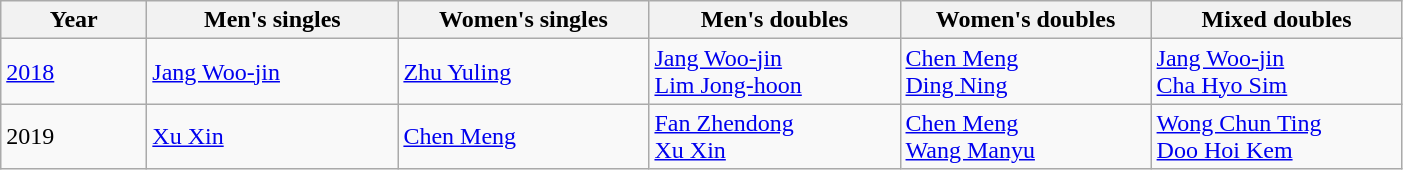<table class="wikitable">
<tr>
<th width="90">Year</th>
<th width="160">Men's singles</th>
<th width="160">Women's singles</th>
<th width="160">Men's doubles</th>
<th width="160">Women's doubles</th>
<th width="160">Mixed doubles</th>
</tr>
<tr>
<td><a href='#'>2018</a></td>
<td> <a href='#'>Jang Woo-jin</a></td>
<td> <a href='#'>Zhu Yuling</a></td>
<td> <a href='#'>Jang Woo-jin</a><br> <a href='#'>Lim Jong-hoon</a></td>
<td> <a href='#'>Chen Meng</a><br> <a href='#'>Ding Ning</a></td>
<td> <a href='#'>Jang Woo-jin</a><br> <a href='#'>Cha Hyo Sim</a></td>
</tr>
<tr>
<td>2019</td>
<td> <a href='#'>Xu Xin</a></td>
<td> <a href='#'>Chen Meng</a></td>
<td> <a href='#'>Fan Zhendong</a><br> <a href='#'>Xu Xin</a></td>
<td> <a href='#'>Chen Meng</a><br> <a href='#'>Wang Manyu</a></td>
<td> <a href='#'>Wong Chun Ting</a><br> <a href='#'>Doo Hoi Kem</a></td>
</tr>
</table>
